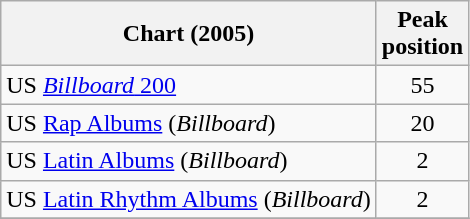<table class="wikitable sortable">
<tr>
<th align="left">Chart (2005)</th>
<th align="left">Peak<br>position</th>
</tr>
<tr>
<td>US <a href='#'><em>Billboard</em> 200</a></td>
<td style="text-align:center;">55</td>
</tr>
<tr>
<td>US <a href='#'>Rap Albums</a> (<em>Billboard</em>)</td>
<td style="text-align:center;">20</td>
</tr>
<tr>
<td>US <a href='#'>Latin Albums</a> (<em>Billboard</em>)</td>
<td style="text-align:center;">2</td>
</tr>
<tr>
<td>US <a href='#'>Latin Rhythm Albums</a> (<em>Billboard</em>)</td>
<td style="text-align:center;">2</td>
</tr>
<tr>
</tr>
</table>
